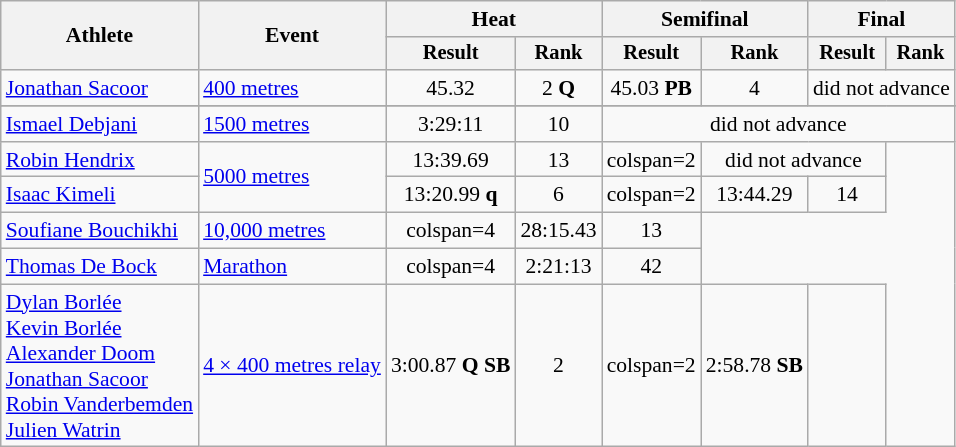<table class=wikitable style=font-size:90%>
<tr>
<th rowspan=2>Athlete</th>
<th rowspan=2>Event</th>
<th colspan=2>Heat</th>
<th colspan=2>Semifinal</th>
<th colspan=2>Final</th>
</tr>
<tr style=font-size:95%>
<th>Result</th>
<th>Rank</th>
<th>Result</th>
<th>Rank</th>
<th>Result</th>
<th>Rank</th>
</tr>
<tr align=center>
<td align=left><a href='#'>Jonathan Sacoor</a></td>
<td align=left><a href='#'>400 metres</a></td>
<td>45.32</td>
<td>2 <strong>Q</strong></td>
<td>45.03 <strong>PB</strong></td>
<td>4</td>
<td colspan=2>did not advance</td>
</tr>
<tr align=center>
</tr>
<tr align=center>
<td align=left><a href='#'>Ismael Debjani</a></td>
<td align=left><a href='#'>1500 metres</a></td>
<td>3:29:11</td>
<td>10</td>
<td colspan=4>did not advance</td>
</tr>
<tr align=center>
<td align=left><a href='#'>Robin Hendrix</a></td>
<td align=left rowspan=2><a href='#'>5000 metres</a></td>
<td>13:39.69</td>
<td>13</td>
<td>colspan=2</td>
<td colspan=2>did not advance</td>
</tr>
<tr align=center>
<td align=left><a href='#'>Isaac Kimeli</a></td>
<td>13:20.99 <strong>q</strong></td>
<td>6</td>
<td>colspan=2</td>
<td>13:44.29</td>
<td>14</td>
</tr>
<tr align=center>
<td align=left><a href='#'>Soufiane Bouchikhi</a></td>
<td align=left><a href='#'>10,000 metres</a></td>
<td>colspan=4</td>
<td>28:15.43</td>
<td>13</td>
</tr>
<tr align=center>
<td align=left><a href='#'>Thomas De Bock</a></td>
<td align=left><a href='#'>Marathon</a></td>
<td>colspan=4</td>
<td>2:21:13</td>
<td>42</td>
</tr>
<tr align=center>
<td align=left><a href='#'>Dylan Borlée</a><br><a href='#'>Kevin Borlée</a><br><a href='#'>Alexander Doom</a><br><a href='#'>Jonathan Sacoor</a><br><a href='#'>Robin Vanderbemden</a><br> <a href='#'>Julien Watrin</a></td>
<td align=left><a href='#'>4 × 400 metres relay</a></td>
<td>3:00.87 <strong>Q SB</strong></td>
<td>2</td>
<td>colspan=2</td>
<td>2:58.78 <strong>SB</strong></td>
<td></td>
</tr>
</table>
